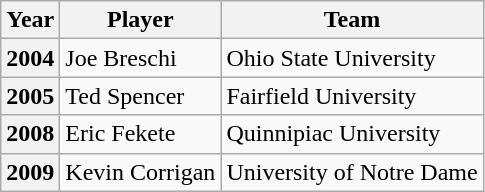<table class="wikitable">
<tr>
<th>Year</th>
<th>Player</th>
<th>Team</th>
</tr>
<tr>
<th>2004</th>
<td>Joe Breschi</td>
<td>Ohio State University</td>
</tr>
<tr>
<th>2005</th>
<td>Ted Spencer</td>
<td>Fairfield University</td>
</tr>
<tr>
<th>2008</th>
<td>Eric Fekete</td>
<td>Quinnipiac University</td>
</tr>
<tr>
<th>2009</th>
<td>Kevin Corrigan</td>
<td>University of Notre Dame</td>
</tr>
</table>
